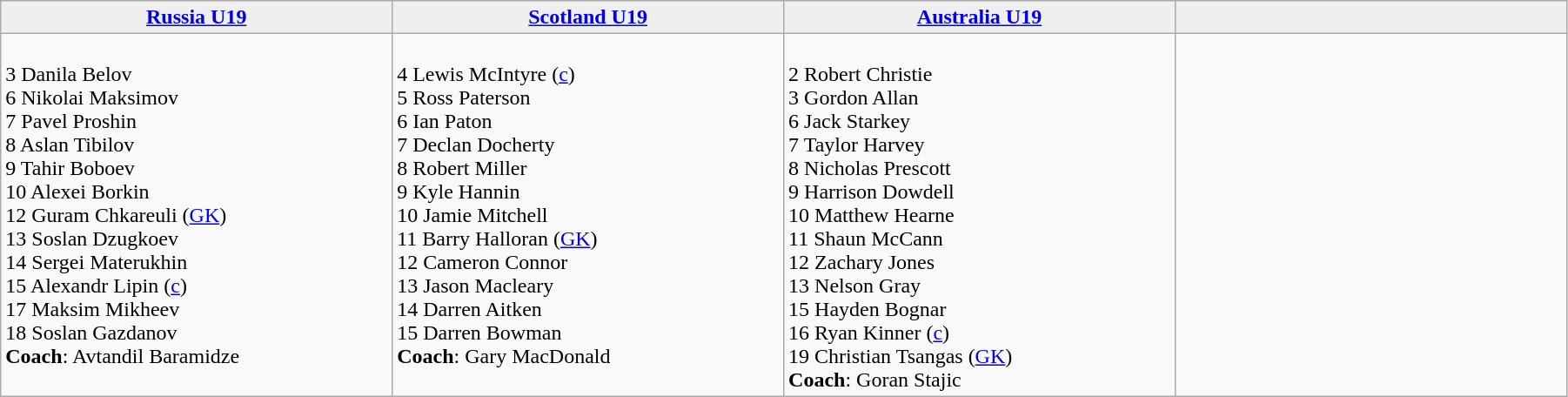<table class="wikitable mw-collapsible mw-collapsed" cellpadding=5 cellspacing=0 style="width:95%">
<tr align=center>
<td bgcolor="#efefef" width="200"><strong> <a href='#'>Russia U19</a></strong></td>
<td bgcolor="#efefef" width="200"><strong> <a href='#'>Scotland U19</a></strong></td>
<td bgcolor="#efefef" width="200"><strong> <a href='#'>Australia U19</a></strong></td>
<td bgcolor="#efefef" width="200"></td>
</tr>
<tr valign=top>
<td><br>3 Danila Belov<br>
6 Nikolai Maksimov<br>
7 Pavel Proshin<br>
8 Aslan Tibilov<br>
9 Tahir Boboev<br>
10 Alexei Borkin<br>
12 Guram Chkareuli (<a href='#'>GK</a>)<br>
13 Soslan Dzugkoev<br>
14 Sergei Materukhin<br>
15 Alexandr Lipin (<a href='#'>c</a>)<br>
17 Maksim Mikheev<br>
18 Soslan Gazdanov<br><strong>Coach</strong>: Avtandil Baramidze</td>
<td><br>4 Lewis McIntyre (<a href='#'>c</a>)<br>
5 Ross Paterson<br>
6 Ian Paton<br>
7 Declan Docherty<br>
8 Robert Miller<br>
9 Kyle Hannin<br>
10 Jamie Mitchell<br>
11 Barry Halloran (<a href='#'>GK</a>)<br>
12 Cameron Connor<br>
13 Jason Macleary<br>
14 Darren Aitken<br>
15 Darren Bowman<br><strong>Coach</strong>: Gary MacDonald</td>
<td><br>2 Robert Christie<br>
3 Gordon Allan<br>
6 Jack Starkey<br>
7 Taylor Harvey<br>
8 Nicholas Prescott<br>
9 Harrison Dowdell<br>
10 Matthew Hearne<br>
11 Shaun McCann<br>
12 Zachary Jones<br>
13 Nelson Gray<br>
15 Hayden Bognar<br>
16 Ryan Kinner (<a href='#'>c</a>)<br>
19 Christian Tsangas (<a href='#'>GK</a>)<br>
<strong>Coach</strong>: Goran Stajic</td>
<td></td>
</tr>
</table>
